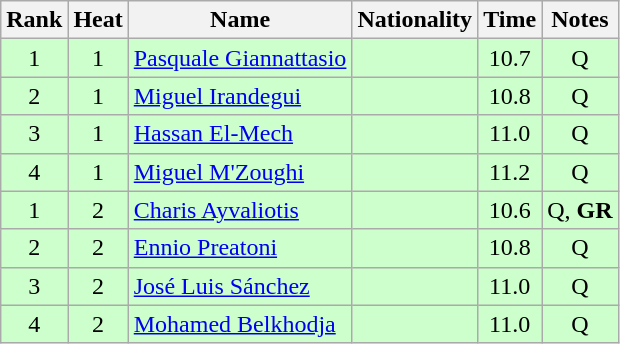<table class="wikitable sortable" style="text-align:center">
<tr>
<th>Rank</th>
<th>Heat</th>
<th>Name</th>
<th>Nationality</th>
<th>Time</th>
<th>Notes</th>
</tr>
<tr bgcolor=ccffcc>
<td>1</td>
<td>1</td>
<td align=left><a href='#'>Pasquale Giannattasio</a></td>
<td align=left></td>
<td>10.7</td>
<td>Q</td>
</tr>
<tr bgcolor=ccffcc>
<td>2</td>
<td>1</td>
<td align=left><a href='#'>Miguel Irandegui</a></td>
<td align=left></td>
<td>10.8</td>
<td>Q</td>
</tr>
<tr bgcolor=ccffcc>
<td>3</td>
<td>1</td>
<td align=left><a href='#'>Hassan El-Mech</a></td>
<td align=left></td>
<td>11.0</td>
<td>Q</td>
</tr>
<tr bgcolor=ccffcc>
<td>4</td>
<td>1</td>
<td align=left><a href='#'>Miguel M'Zoughi</a></td>
<td align=left></td>
<td>11.2</td>
<td>Q</td>
</tr>
<tr bgcolor=ccffcc>
<td>1</td>
<td>2</td>
<td align=left><a href='#'>Charis Ayvaliotis</a></td>
<td align=left></td>
<td>10.6</td>
<td>Q, <strong>GR</strong></td>
</tr>
<tr bgcolor=ccffcc>
<td>2</td>
<td>2</td>
<td align=left><a href='#'>Ennio Preatoni</a></td>
<td align=left></td>
<td>10.8</td>
<td>Q</td>
</tr>
<tr bgcolor=ccffcc>
<td>3</td>
<td>2</td>
<td align=left><a href='#'>José Luis Sánchez</a></td>
<td align=left></td>
<td>11.0</td>
<td>Q</td>
</tr>
<tr bgcolor=ccffcc>
<td>4</td>
<td>2</td>
<td align=left><a href='#'>Mohamed Belkhodja</a></td>
<td align=left></td>
<td>11.0</td>
<td>Q</td>
</tr>
</table>
